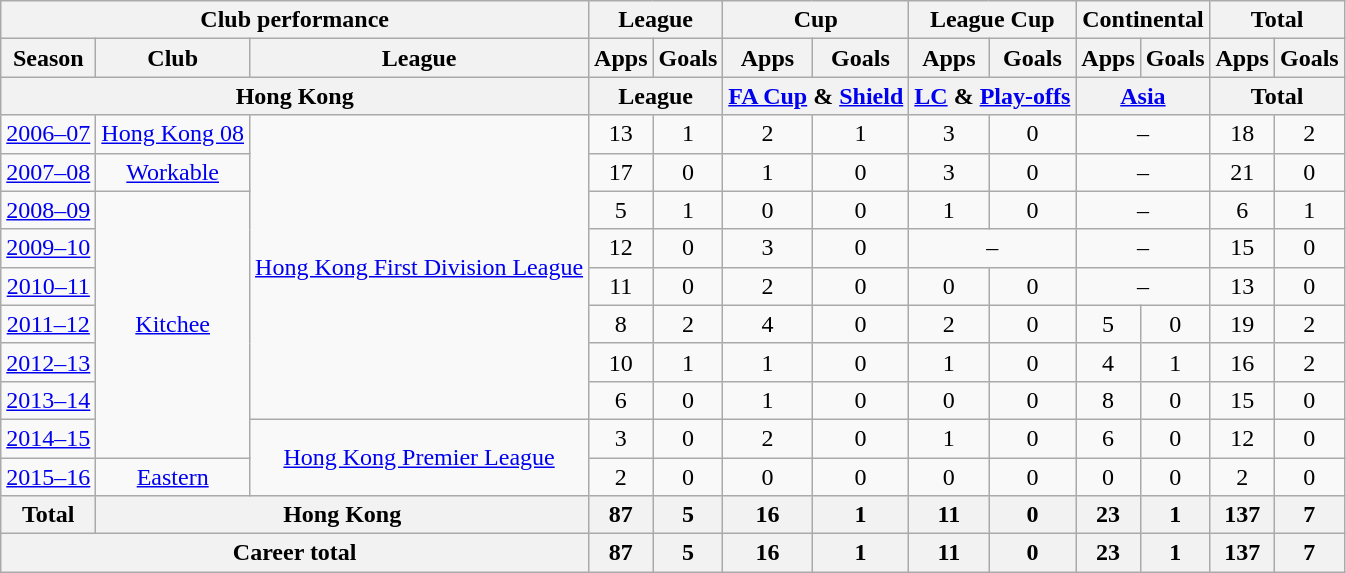<table class="wikitable" style="text-align:center">
<tr>
<th colspan=3>Club performance</th>
<th colspan=2>League</th>
<th colspan=2>Cup</th>
<th colspan=2>League Cup</th>
<th colspan=2>Continental</th>
<th colspan=2>Total</th>
</tr>
<tr>
<th>Season</th>
<th>Club</th>
<th>League</th>
<th>Apps</th>
<th>Goals</th>
<th>Apps</th>
<th>Goals</th>
<th>Apps</th>
<th>Goals</th>
<th>Apps</th>
<th>Goals</th>
<th>Apps</th>
<th>Goals</th>
</tr>
<tr>
<th colspan=3>Hong Kong</th>
<th colspan=2>League</th>
<th colspan=2><a href='#'>FA Cup</a> & <a href='#'>Shield</a></th>
<th colspan=2><a href='#'>LC</a> & <a href='#'>Play-offs</a></th>
<th colspan=2><a href='#'>Asia</a></th>
<th colspan=2>Total</th>
</tr>
<tr>
<td><a href='#'>2006–07</a></td>
<td><a href='#'>Hong Kong 08</a></td>
<td rowspan="8"><a href='#'>Hong Kong First Division League</a></td>
<td>13</td>
<td>1</td>
<td>2</td>
<td>1</td>
<td>3</td>
<td>0</td>
<td colspan="2">–</td>
<td>18</td>
<td>2</td>
</tr>
<tr>
<td><a href='#'>2007–08</a></td>
<td><a href='#'>Workable</a></td>
<td>17</td>
<td>0</td>
<td>1</td>
<td>0</td>
<td>3</td>
<td>0</td>
<td colspan="2">–</td>
<td>21</td>
<td>0</td>
</tr>
<tr>
<td><a href='#'>2008–09</a></td>
<td rowspan="7"><a href='#'>Kitchee</a></td>
<td>5</td>
<td>1</td>
<td>0</td>
<td>0</td>
<td>1</td>
<td>0</td>
<td colspan="2">–</td>
<td>6</td>
<td>1</td>
</tr>
<tr>
<td><a href='#'>2009–10</a></td>
<td>12</td>
<td>0</td>
<td>3</td>
<td>0</td>
<td colspan="2">–</td>
<td colspan="2">–</td>
<td>15</td>
<td>0</td>
</tr>
<tr>
<td><a href='#'>2010–11</a></td>
<td>11</td>
<td>0</td>
<td>2</td>
<td>0</td>
<td>0</td>
<td>0</td>
<td colspan="2">–</td>
<td>13</td>
<td>0</td>
</tr>
<tr>
<td><a href='#'>2011–12</a></td>
<td>8</td>
<td>2</td>
<td>4</td>
<td>0</td>
<td>2</td>
<td>0</td>
<td>5</td>
<td>0</td>
<td>19</td>
<td>2</td>
</tr>
<tr>
<td><a href='#'>2012–13</a></td>
<td>10</td>
<td>1</td>
<td>1</td>
<td>0</td>
<td>1</td>
<td>0</td>
<td>4</td>
<td>1</td>
<td>16</td>
<td>2</td>
</tr>
<tr>
<td><a href='#'>2013–14</a></td>
<td>6</td>
<td>0</td>
<td>1</td>
<td>0</td>
<td>0</td>
<td>0</td>
<td>8</td>
<td>0</td>
<td>15</td>
<td>0</td>
</tr>
<tr>
<td><a href='#'>2014–15</a></td>
<td rowspan="2"><a href='#'>Hong Kong Premier League</a></td>
<td>3</td>
<td>0</td>
<td>2</td>
<td>0</td>
<td>1</td>
<td>0</td>
<td>6</td>
<td>0</td>
<td>12</td>
<td>0</td>
</tr>
<tr>
<td><a href='#'>2015–16</a></td>
<td rowspan="1"><a href='#'>Eastern</a></td>
<td>2</td>
<td>0</td>
<td>0</td>
<td>0</td>
<td>0</td>
<td>0</td>
<td>0</td>
<td>0</td>
<td>2</td>
<td>0</td>
</tr>
<tr>
<th rowspan=1>Total</th>
<th colspan=2>Hong Kong</th>
<th>87</th>
<th>5</th>
<th>16</th>
<th>1</th>
<th>11</th>
<th>0</th>
<th>23</th>
<th>1</th>
<th>137</th>
<th>7</th>
</tr>
<tr>
<th colspan=3>Career total</th>
<th>87</th>
<th>5</th>
<th>16</th>
<th>1</th>
<th>11</th>
<th>0</th>
<th>23</th>
<th>1</th>
<th>137</th>
<th>7</th>
</tr>
</table>
